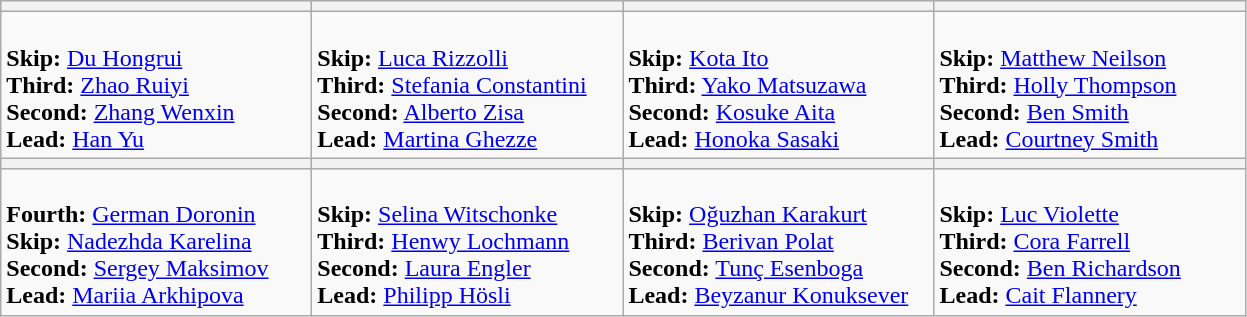<table class="wikitable">
<tr>
<th width=200></th>
<th width=200></th>
<th width=200></th>
<th width=200></th>
</tr>
<tr>
<td><br><strong>Skip:</strong> <a href='#'>Du Hongrui</a><br> 
<strong>Third:</strong> <a href='#'>Zhao Ruiyi</a><br>
<strong>Second:</strong> <a href='#'>Zhang Wenxin</a><br>
<strong>Lead:</strong> <a href='#'>Han Yu</a><br></td>
<td><br><strong>Skip:</strong> <a href='#'>Luca Rizzolli</a><br> 
<strong>Third:</strong> <a href='#'>Stefania Constantini</a><br> 
<strong>Second:</strong> <a href='#'>Alberto Zisa</a><br>
<strong>Lead:</strong> <a href='#'>Martina Ghezze</a><br></td>
<td><br><strong>Skip:</strong> <a href='#'>Kota Ito</a><br> 
<strong>Third:</strong> <a href='#'>Yako Matsuzawa</a><br>
<strong>Second:</strong> <a href='#'>Kosuke Aita</a><br>
<strong>Lead:</strong> <a href='#'>Honoka Sasaki</a><br></td>
<td><br><strong>Skip:</strong> <a href='#'>Matthew Neilson</a><br>
<strong>Third:</strong> <a href='#'>Holly Thompson</a><br>
<strong>Second:</strong> <a href='#'>Ben Smith</a><br>
<strong>Lead:</strong> <a href='#'>Courtney Smith</a><br></td>
</tr>
<tr>
<th width=200></th>
<th width=200></th>
<th width=200></th>
<th width=200></th>
</tr>
<tr>
<td><br><strong>Fourth:</strong> <a href='#'>German Doronin</a><br>
<strong>Skip:</strong> <a href='#'>Nadezhda Karelina</a><br>
<strong>Second:</strong> <a href='#'>Sergey Maksimov</a><br>
<strong>Lead:</strong> <a href='#'>Mariia Arkhipova</a><br></td>
<td><br><strong>Skip:</strong> <a href='#'>Selina Witschonke</a><br>
<strong>Third:</strong> <a href='#'>Henwy Lochmann</a><br>
<strong>Second:</strong> <a href='#'>Laura Engler</a><br> 
<strong>Lead:</strong> <a href='#'>Philipp Hösli</a><br></td>
<td><br><strong>Skip:</strong> <a href='#'>Oğuzhan Karakurt</a><br> 
<strong>Third:</strong> <a href='#'>Berivan Polat</a><br>
<strong>Second:</strong> <a href='#'>Tunç Esenboga</a><br>
<strong>Lead:</strong> <a href='#'>Beyzanur Konuksever</a><br></td>
<td><br><strong>Skip:</strong> <a href='#'>Luc Violette</a><br>
<strong>Third:</strong> <a href='#'>Cora Farrell</a><br>
<strong>Second:</strong> <a href='#'>Ben Richardson</a><br>
<strong>Lead:</strong> <a href='#'>Cait Flannery</a><br></td>
</tr>
</table>
